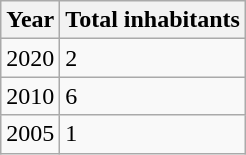<table class="wikitable">
<tr>
<th>Year</th>
<th>Total inhabitants</th>
</tr>
<tr>
<td>2020</td>
<td>2</td>
</tr>
<tr>
<td>2010</td>
<td>6</td>
</tr>
<tr>
<td>2005</td>
<td>1</td>
</tr>
</table>
